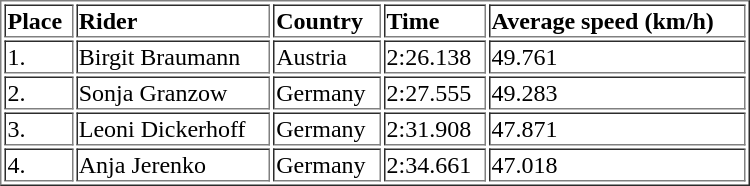<table border="1"  style="text-align:left; width:500px;">
<tr>
<th>Place</th>
<th>Rider</th>
<th>Country</th>
<th>Time</th>
<th>Average speed (km/h)</th>
</tr>
<tr>
<td>1.</td>
<td>Birgit Braumann</td>
<td>Austria</td>
<td>2:26.138</td>
<td>49.761</td>
</tr>
<tr>
<td>2.</td>
<td>Sonja Granzow</td>
<td>Germany</td>
<td>2:27.555</td>
<td>49.283</td>
</tr>
<tr>
<td>3.</td>
<td>Leoni Dickerhoff</td>
<td>Germany</td>
<td>2:31.908</td>
<td>47.871</td>
</tr>
<tr>
<td>4.</td>
<td>Anja Jerenko</td>
<td>Germany</td>
<td>2:34.661</td>
<td>47.018</td>
</tr>
</table>
